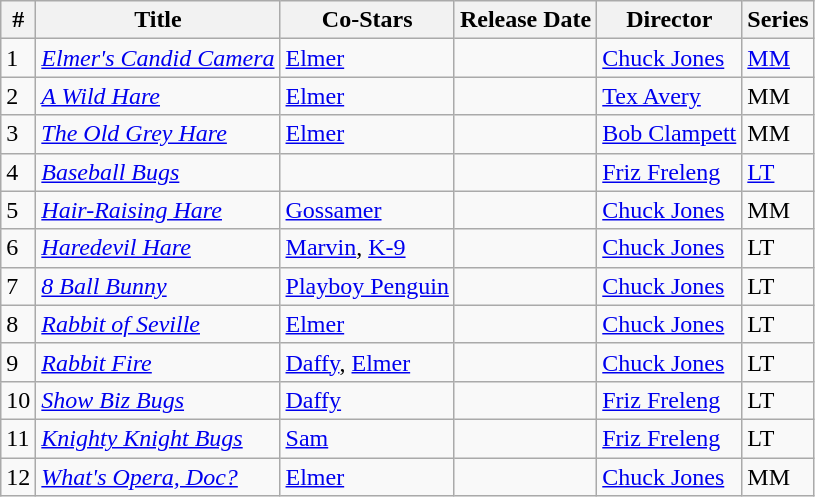<table class="wikitable sortable">
<tr>
<th>#</th>
<th>Title</th>
<th>Co-Stars</th>
<th>Release Date</th>
<th>Director</th>
<th>Series</th>
</tr>
<tr>
<td>1</td>
<td><em><a href='#'>Elmer's Candid Camera</a></em></td>
<td><a href='#'>Elmer</a></td>
<td></td>
<td><a href='#'>Chuck Jones</a></td>
<td><a href='#'>MM</a></td>
</tr>
<tr>
<td>2</td>
<td><em><a href='#'>A Wild Hare</a></em></td>
<td><a href='#'>Elmer</a></td>
<td></td>
<td><a href='#'>Tex Avery</a></td>
<td>MM</td>
</tr>
<tr>
<td>3</td>
<td><em><a href='#'>The Old Grey Hare</a></em></td>
<td><a href='#'>Elmer</a></td>
<td></td>
<td><a href='#'>Bob Clampett</a></td>
<td>MM</td>
</tr>
<tr>
<td>4</td>
<td><em><a href='#'>Baseball Bugs</a></em></td>
<td></td>
<td></td>
<td><a href='#'>Friz Freleng</a></td>
<td><a href='#'>LT</a></td>
</tr>
<tr>
<td>5</td>
<td><em><a href='#'>Hair-Raising Hare</a></em></td>
<td><a href='#'>Gossamer</a></td>
<td></td>
<td><a href='#'>Chuck Jones</a></td>
<td>MM</td>
</tr>
<tr>
<td>6</td>
<td><em><a href='#'>Haredevil Hare</a></em></td>
<td><a href='#'>Marvin</a>, <a href='#'>K-9</a></td>
<td></td>
<td><a href='#'>Chuck Jones</a></td>
<td>LT</td>
</tr>
<tr>
<td>7</td>
<td><em><a href='#'>8 Ball Bunny</a></em></td>
<td><a href='#'>Playboy Penguin</a></td>
<td></td>
<td><a href='#'>Chuck Jones</a></td>
<td>LT</td>
</tr>
<tr>
<td>8</td>
<td><em><a href='#'>Rabbit of Seville</a></em></td>
<td><a href='#'>Elmer</a></td>
<td></td>
<td><a href='#'>Chuck Jones</a></td>
<td>LT</td>
</tr>
<tr>
<td>9</td>
<td><em><a href='#'>Rabbit Fire</a></em></td>
<td><a href='#'>Daffy</a>, <a href='#'>Elmer</a></td>
<td></td>
<td><a href='#'>Chuck Jones</a></td>
<td>LT</td>
</tr>
<tr>
<td>10</td>
<td><em><a href='#'>Show Biz Bugs</a></em></td>
<td><a href='#'>Daffy</a></td>
<td></td>
<td><a href='#'>Friz Freleng</a></td>
<td>LT</td>
</tr>
<tr>
<td>11</td>
<td><em><a href='#'>Knighty Knight Bugs</a></em></td>
<td><a href='#'>Sam</a></td>
<td></td>
<td><a href='#'>Friz Freleng</a></td>
<td>LT</td>
</tr>
<tr>
<td>12</td>
<td><em><a href='#'>What's Opera, Doc?</a></em></td>
<td><a href='#'>Elmer</a></td>
<td></td>
<td><a href='#'>Chuck Jones</a></td>
<td>MM</td>
</tr>
</table>
